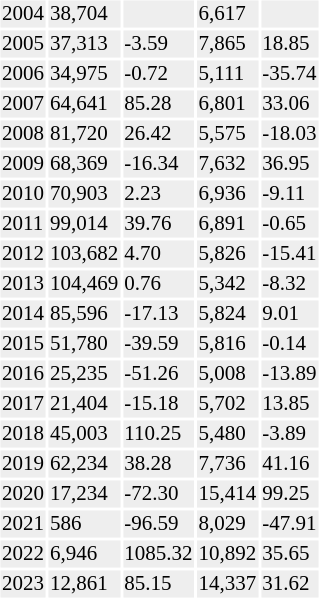<table class="toccolours sortable" style="padding:0.5em;font-size: 87.5%">
<tr>
<th></th>
<th></th>
<th></th>
<th></th>
<th></th>
</tr>
<tr style="background:#eee;">
<td>2004</td>
<td>38,704</td>
<td></td>
<td>6,617</td>
<td></td>
</tr>
<tr style="background:#eee;">
<td>2005</td>
<td>37,313</td>
<td>-3.59</td>
<td>7,865</td>
<td>18.85</td>
</tr>
<tr style="background:#eee;">
<td>2006</td>
<td>34,975</td>
<td>-0.72</td>
<td>5,111</td>
<td>-35.74</td>
</tr>
<tr style="background:#eee;">
<td>2007</td>
<td>64,641</td>
<td>85.28</td>
<td>6,801</td>
<td>33.06</td>
</tr>
<tr style="background:#eee;">
<td>2008</td>
<td>81,720</td>
<td>26.42</td>
<td>5,575</td>
<td>-18.03</td>
</tr>
<tr style="background:#eee;">
<td>2009</td>
<td>68,369</td>
<td>-16.34</td>
<td>7,632</td>
<td>36.95</td>
</tr>
<tr style="background:#eee;">
<td>2010</td>
<td>70,903</td>
<td>2.23</td>
<td>6,936</td>
<td>-9.11</td>
</tr>
<tr style="background:#eee;">
<td>2011</td>
<td>99,014</td>
<td>39.76</td>
<td>6,891</td>
<td>-0.65</td>
</tr>
<tr style="background:#eee;">
<td>2012</td>
<td>103,682</td>
<td>4.70</td>
<td>5,826</td>
<td>-15.41</td>
</tr>
<tr style="background:#eee;">
<td>2013</td>
<td>104,469</td>
<td>0.76</td>
<td>5,342</td>
<td>-8.32</td>
</tr>
<tr style="background:#eee;">
<td>2014</td>
<td>85,596</td>
<td>-17.13</td>
<td>5,824</td>
<td>9.01</td>
</tr>
<tr style="background:#eee;">
<td>2015</td>
<td>51,780</td>
<td>-39.59</td>
<td>5,816</td>
<td>-0.14</td>
</tr>
<tr style="background:#eee;">
<td>2016</td>
<td>25,235</td>
<td>-51.26</td>
<td>5,008</td>
<td>-13.89</td>
</tr>
<tr style="background:#eee;">
<td>2017</td>
<td>21,404</td>
<td>-15.18</td>
<td>5,702</td>
<td>13.85</td>
</tr>
<tr style="background:#eee;">
<td>2018</td>
<td>45,003</td>
<td>110.25</td>
<td>5,480</td>
<td>-3.89</td>
</tr>
<tr style="background:#eee;">
<td>2019</td>
<td>62,234</td>
<td>38.28</td>
<td>7,736</td>
<td>41.16</td>
</tr>
<tr style="background:#eee;">
<td>2020</td>
<td>17,234</td>
<td>-72.30</td>
<td>15,414</td>
<td>99.25</td>
</tr>
<tr style="background:#eee;">
<td>2021</td>
<td>586</td>
<td>-96.59</td>
<td>8,029</td>
<td>-47.91</td>
</tr>
<tr style="background:#eee;">
<td>2022</td>
<td>6,946</td>
<td>1085.32</td>
<td>10,892</td>
<td>35.65</td>
</tr>
<tr style="background:#eee;">
<td>2023</td>
<td>12,861</td>
<td>85.15</td>
<td>14,337</td>
<td>31.62</td>
</tr>
</table>
